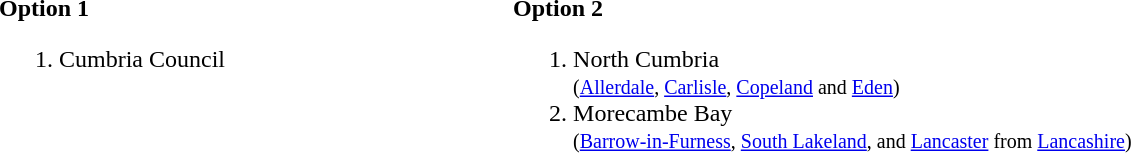<table border="0" cellpadding="2" width=100%>
<tr>
<td></td>
<td></td>
</tr>
<tr>
<td valign=top><strong>Option 1</strong><br><ol><li>Cumbria Council</li></ol></td>
<td valign=top><strong>Option 2</strong><br><ol><li>North Cumbria<br><small>(<a href='#'>Allerdale</a>, <a href='#'>Carlisle</a>, <a href='#'>Copeland</a> and <a href='#'>Eden</a>)</small></li><li>Morecambe Bay<br><small>(<a href='#'>Barrow-in-Furness</a>, <a href='#'>South Lakeland</a>, and <a href='#'>Lancaster</a> from <a href='#'>Lancashire</a>)</small></li></ol></td>
</tr>
</table>
